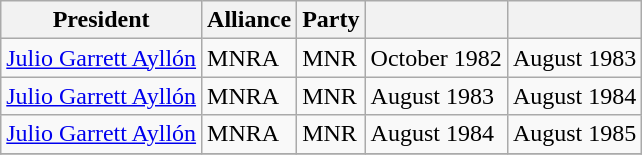<table class="wikitable">
<tr>
<th>President</th>
<th>Alliance</th>
<th>Party</th>
<th></th>
<th></th>
</tr>
<tr>
<td><a href='#'>Julio Garrett Ayllón</a></td>
<td>MNRA</td>
<td>MNR</td>
<td>October 1982</td>
<td>August 1983</td>
</tr>
<tr>
<td><a href='#'>Julio Garrett Ayllón</a></td>
<td>MNRA</td>
<td>MNR</td>
<td>August 1983</td>
<td>August 1984</td>
</tr>
<tr>
<td><a href='#'>Julio Garrett Ayllón</a></td>
<td>MNRA</td>
<td>MNR</td>
<td>August 1984</td>
<td>August 1985</td>
</tr>
<tr>
</tr>
</table>
